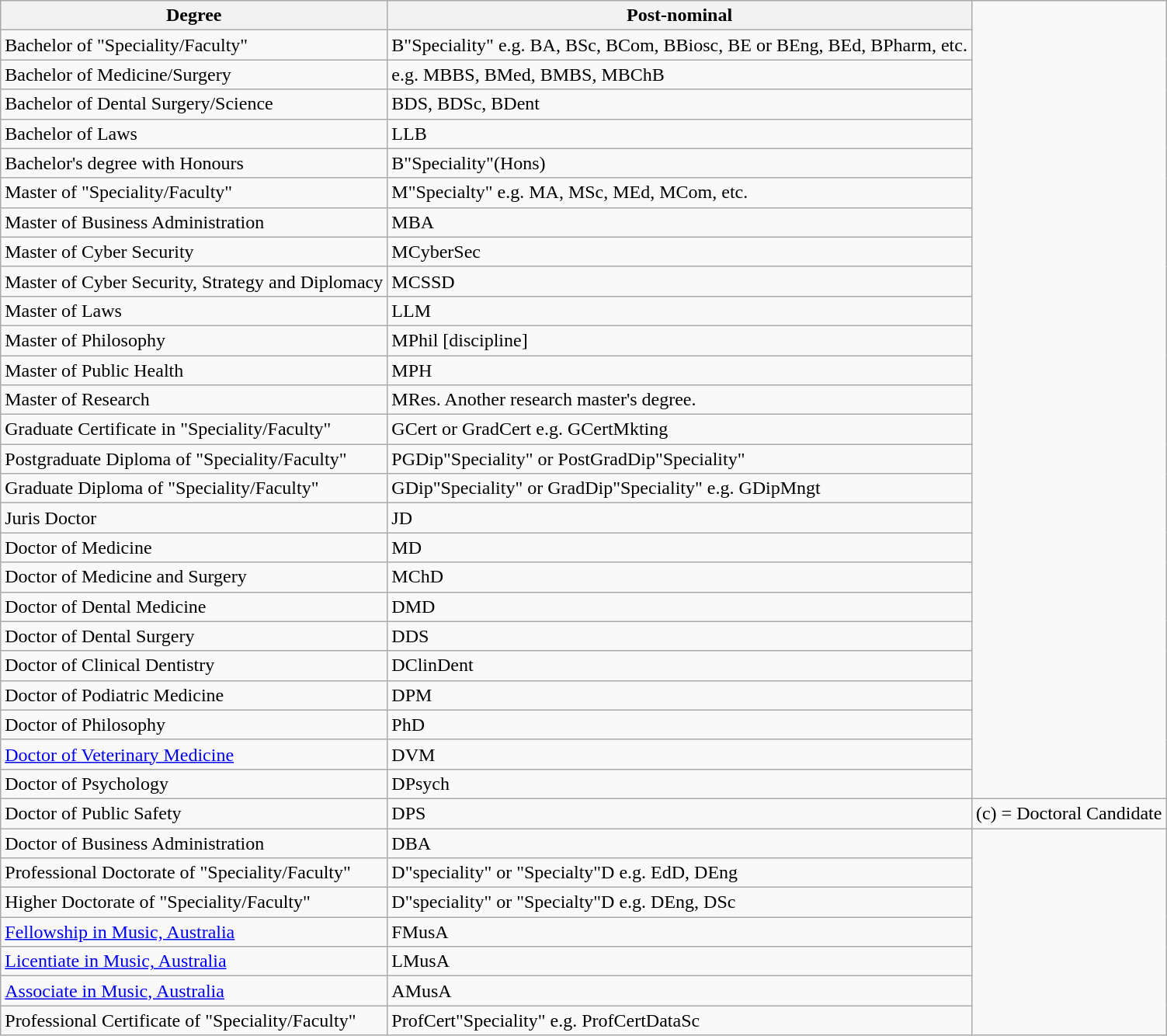<table class="wikitable sortable">
<tr>
<th>Degree</th>
<th>Post-nominal</th>
</tr>
<tr>
<td>Bachelor of "Speciality/Faculty"</td>
<td>B"Speciality"  e.g.  BA, BSc, BCom, BBiosc, BE or BEng, BEd, BPharm, etc.</td>
</tr>
<tr>
<td>Bachelor of Medicine/Surgery</td>
<td>e.g. MBBS, BMed, BMBS, MBChB</td>
</tr>
<tr>
<td>Bachelor of Dental Surgery/Science</td>
<td>BDS, BDSc, BDent</td>
</tr>
<tr>
<td>Bachelor of Laws</td>
<td>LLB</td>
</tr>
<tr>
<td>Bachelor's degree with Honours</td>
<td>B"Speciality"(Hons)</td>
</tr>
<tr>
<td>Master of "Speciality/Faculty"</td>
<td>M"Specialty"  e.g. MA, MSc, MEd, MCom, etc.</td>
</tr>
<tr>
<td>Master of Business Administration</td>
<td>MBA</td>
</tr>
<tr>
<td>Master of Cyber Security</td>
<td>MCyberSec</td>
</tr>
<tr>
<td>Master of Cyber Security, Strategy and Diplomacy</td>
<td>MCSSD</td>
</tr>
<tr>
<td>Master of Laws</td>
<td>LLM</td>
</tr>
<tr>
<td>Master of Philosophy</td>
<td>MPhil [discipline]</td>
</tr>
<tr>
<td>Master of Public Health</td>
<td>MPH</td>
</tr>
<tr>
<td>Master of Research</td>
<td>MRes. Another research master's degree.</td>
</tr>
<tr>
<td>Graduate Certificate in "Speciality/Faculty"</td>
<td>GCert or GradCert e.g. GCertMkting</td>
</tr>
<tr>
<td>Postgraduate Diploma of "Speciality/Faculty"</td>
<td>PGDip"Speciality" or PostGradDip"Speciality"</td>
</tr>
<tr>
<td>Graduate Diploma of "Speciality/Faculty"</td>
<td>GDip"Speciality" or GradDip"Speciality" e.g. GDipMngt</td>
</tr>
<tr>
<td>Juris Doctor</td>
<td>JD</td>
</tr>
<tr>
<td>Doctor of Medicine</td>
<td>MD</td>
</tr>
<tr>
<td>Doctor of Medicine and Surgery</td>
<td>MChD</td>
</tr>
<tr>
<td>Doctor of Dental Medicine</td>
<td>DMD</td>
</tr>
<tr>
<td>Doctor of Dental Surgery</td>
<td>DDS</td>
</tr>
<tr>
<td>Doctor of Clinical Dentistry</td>
<td>DClinDent</td>
</tr>
<tr>
<td>Doctor of Podiatric Medicine</td>
<td>DPM</td>
</tr>
<tr>
<td>Doctor of Philosophy</td>
<td>PhD</td>
</tr>
<tr>
<td><a href='#'>Doctor of Veterinary Medicine</a></td>
<td>DVM</td>
</tr>
<tr>
<td>Doctor of Psychology</td>
<td>DPsych</td>
</tr>
<tr>
<td>Doctor of Public Safety</td>
<td>DPS</td>
<td>(c) = Doctoral Candidate</td>
</tr>
<tr>
<td>Doctor of Business Administration</td>
<td>DBA</td>
</tr>
<tr>
<td>Professional Doctorate of "Speciality/Faculty"</td>
<td>D"speciality" or "Specialty"D e.g. EdD, DEng</td>
</tr>
<tr>
<td>Higher Doctorate of "Speciality/Faculty"</td>
<td>D"speciality" or "Specialty"D e.g. DEng, DSc</td>
</tr>
<tr>
<td><a href='#'>Fellowship in Music, Australia</a></td>
<td>FMusA</td>
</tr>
<tr>
<td><a href='#'>Licentiate in Music, Australia</a></td>
<td>LMusA</td>
</tr>
<tr>
<td><a href='#'>Associate in Music, Australia</a></td>
<td>AMusA</td>
</tr>
<tr>
<td>Professional Certificate of "Speciality/Faculty"</td>
<td>ProfCert"Speciality"  e.g.  ProfCertDataSc</td>
</tr>
</table>
